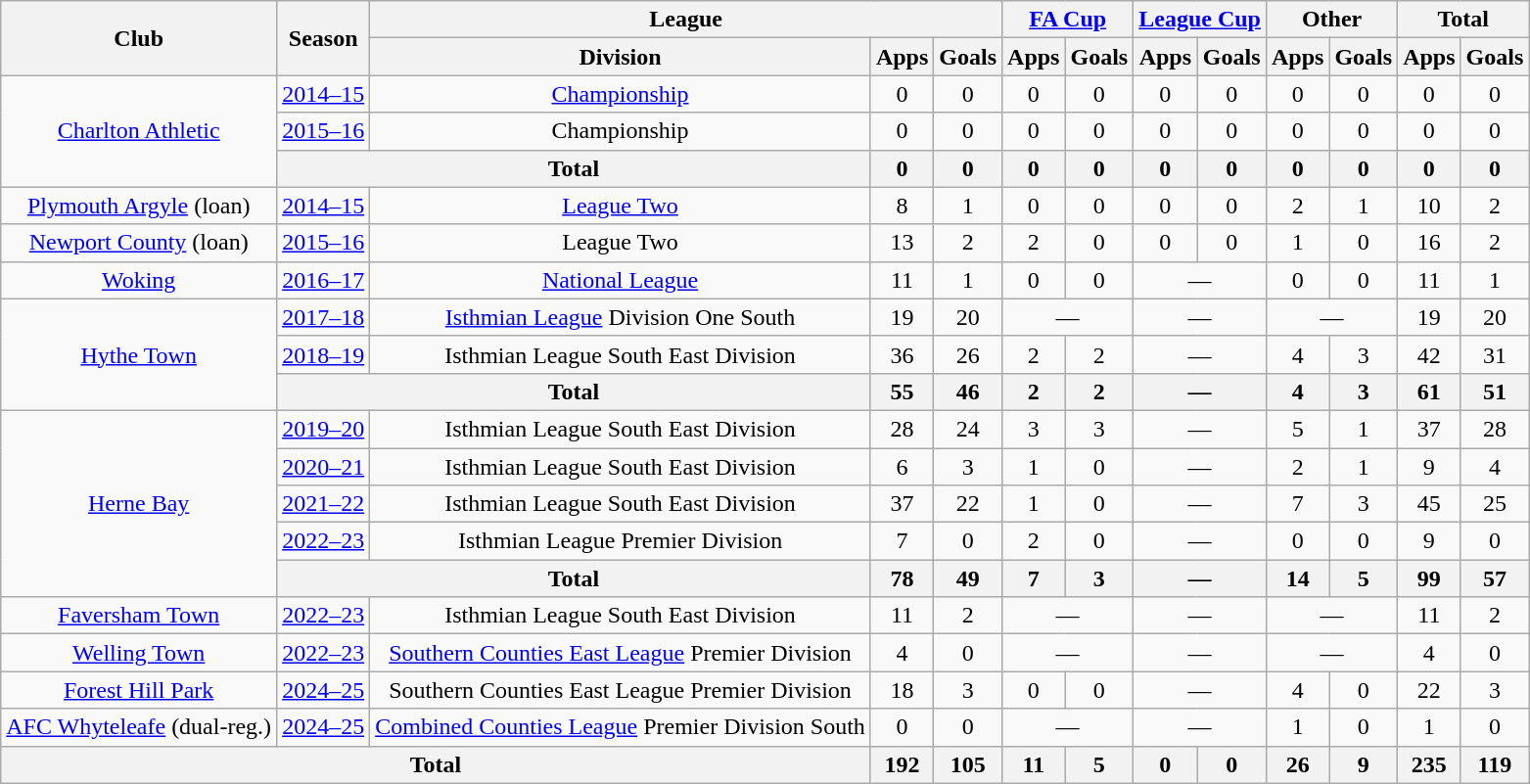<table class="wikitable" style="text-align:center;">
<tr>
<th rowspan="2">Club</th>
<th rowspan="2">Season</th>
<th colspan="3">League</th>
<th colspan="2"><a href='#'>FA Cup</a></th>
<th colspan="2"><a href='#'>League Cup</a></th>
<th colspan="2">Other</th>
<th colspan="2">Total</th>
</tr>
<tr>
<th>Division</th>
<th>Apps</th>
<th>Goals</th>
<th>Apps</th>
<th>Goals</th>
<th>Apps</th>
<th>Goals</th>
<th>Apps</th>
<th>Goals</th>
<th>Apps</th>
<th>Goals</th>
</tr>
<tr>
<td rowspan="3"><a href='#'>Charlton Athletic</a></td>
<td><a href='#'>2014–15</a></td>
<td><a href='#'>Championship</a></td>
<td>0</td>
<td>0</td>
<td>0</td>
<td>0</td>
<td>0</td>
<td>0</td>
<td>0</td>
<td>0</td>
<td>0</td>
<td>0</td>
</tr>
<tr>
<td><a href='#'>2015–16</a></td>
<td>Championship</td>
<td>0</td>
<td>0</td>
<td>0</td>
<td>0</td>
<td>0</td>
<td>0</td>
<td>0</td>
<td>0</td>
<td>0</td>
<td>0</td>
</tr>
<tr>
<th colspan="2">Total</th>
<th>0</th>
<th>0</th>
<th>0</th>
<th>0</th>
<th>0</th>
<th>0</th>
<th>0</th>
<th>0</th>
<th>0</th>
<th>0</th>
</tr>
<tr>
<td><a href='#'>Plymouth Argyle</a> (loan)</td>
<td><a href='#'>2014–15</a></td>
<td><a href='#'>League Two</a></td>
<td>8</td>
<td>1</td>
<td>0</td>
<td>0</td>
<td>0</td>
<td>0</td>
<td>2</td>
<td>1</td>
<td>10</td>
<td>2</td>
</tr>
<tr>
<td><a href='#'>Newport County</a> (loan)</td>
<td><a href='#'>2015–16</a></td>
<td>League Two</td>
<td>13</td>
<td>2</td>
<td>2</td>
<td>0</td>
<td>0</td>
<td>0</td>
<td>1</td>
<td>0</td>
<td>16</td>
<td>2</td>
</tr>
<tr>
<td><a href='#'>Woking</a></td>
<td><a href='#'>2016–17</a></td>
<td><a href='#'>National League</a></td>
<td>11</td>
<td>1</td>
<td>0</td>
<td>0</td>
<td colspan="2">—</td>
<td>0</td>
<td>0</td>
<td>11</td>
<td>1</td>
</tr>
<tr>
<td rowspan="3"><a href='#'>Hythe Town</a></td>
<td><a href='#'>2017–18</a></td>
<td><a href='#'>Isthmian League</a> Division One South</td>
<td>19</td>
<td>20</td>
<td colspan="2">—</td>
<td colspan="2">—</td>
<td colspan="2">—</td>
<td>19</td>
<td>20</td>
</tr>
<tr>
<td><a href='#'>2018–19</a></td>
<td>Isthmian League South East Division</td>
<td>36</td>
<td>26</td>
<td>2</td>
<td>2</td>
<td colspan="2">—</td>
<td>4</td>
<td>3</td>
<td>42</td>
<td>31</td>
</tr>
<tr>
<th colspan="2">Total</th>
<th>55</th>
<th>46</th>
<th>2</th>
<th>2</th>
<th colspan="2">—</th>
<th>4</th>
<th>3</th>
<th>61</th>
<th>51</th>
</tr>
<tr>
<td rowspan="5"><a href='#'>Herne Bay</a></td>
<td><a href='#'>2019–20</a></td>
<td>Isthmian League South East Division</td>
<td>28</td>
<td>24</td>
<td>3</td>
<td>3</td>
<td colspan="2">—</td>
<td>5</td>
<td>1</td>
<td>37</td>
<td>28</td>
</tr>
<tr>
<td><a href='#'>2020–21</a></td>
<td>Isthmian League South East Division</td>
<td>6</td>
<td>3</td>
<td>1</td>
<td>0</td>
<td colspan="2">—</td>
<td>2</td>
<td>1</td>
<td>9</td>
<td>4</td>
</tr>
<tr>
<td><a href='#'>2021–22</a></td>
<td>Isthmian League South East Division</td>
<td>37</td>
<td>22</td>
<td>1</td>
<td>0</td>
<td colspan="2">—</td>
<td>7</td>
<td>3</td>
<td>45</td>
<td>25</td>
</tr>
<tr>
<td><a href='#'>2022–23</a></td>
<td>Isthmian League Premier Division</td>
<td>7</td>
<td>0</td>
<td>2</td>
<td>0</td>
<td colspan="2">—</td>
<td>0</td>
<td>0</td>
<td>9</td>
<td>0</td>
</tr>
<tr>
<th colspan="2">Total</th>
<th>78</th>
<th>49</th>
<th>7</th>
<th>3</th>
<th colspan="2">—</th>
<th>14</th>
<th>5</th>
<th>99</th>
<th>57</th>
</tr>
<tr>
<td><a href='#'>Faversham Town</a></td>
<td><a href='#'>2022–23</a></td>
<td>Isthmian League South East Division</td>
<td>11</td>
<td>2</td>
<td colspan="2">—</td>
<td colspan="2">—</td>
<td colspan="2">—</td>
<td>11</td>
<td>2</td>
</tr>
<tr>
<td><a href='#'>Welling Town</a></td>
<td><a href='#'>2022–23</a></td>
<td><a href='#'>Southern Counties East League</a> Premier Division</td>
<td>4</td>
<td>0</td>
<td colspan="2">—</td>
<td colspan="2">—</td>
<td colspan="2">—</td>
<td>4</td>
<td>0</td>
</tr>
<tr>
<td><a href='#'>Forest Hill Park</a></td>
<td><a href='#'>2024–25</a></td>
<td>Southern Counties East League Premier Division</td>
<td>18</td>
<td>3</td>
<td>0</td>
<td>0</td>
<td colspan="2">—</td>
<td>4</td>
<td>0</td>
<td>22</td>
<td>3</td>
</tr>
<tr>
<td><a href='#'>AFC Whyteleafe</a> (dual-reg.)</td>
<td><a href='#'>2024–25</a></td>
<td><a href='#'>Combined Counties League</a> Premier Division South</td>
<td>0</td>
<td>0</td>
<td colspan="2">—</td>
<td colspan="2">—</td>
<td>1</td>
<td>0</td>
<td>1</td>
<td>0</td>
</tr>
<tr>
<th colspan="3">Total</th>
<th>192</th>
<th>105</th>
<th>11</th>
<th>5</th>
<th>0</th>
<th>0</th>
<th>26</th>
<th>9</th>
<th>235</th>
<th>119</th>
</tr>
</table>
